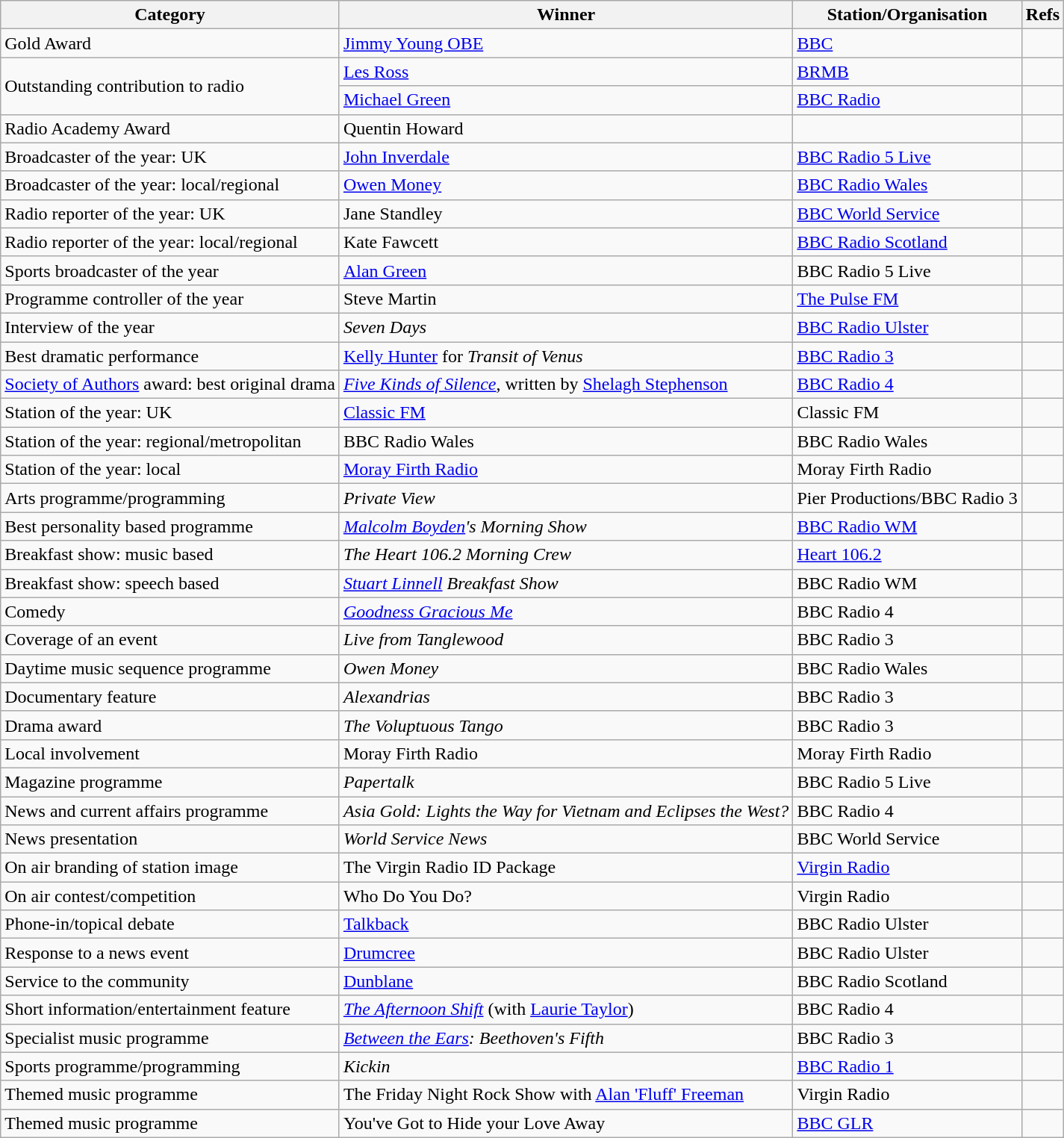<table class="wikitable sortable">
<tr>
<th class=unsortable>Category</th>
<th class=unsortable>Winner</th>
<th>Station/Organisation</th>
<th class=unsortable>Refs</th>
</tr>
<tr>
<td>Gold Award</td>
<td><a href='#'>Jimmy Young OBE</a></td>
<td><a href='#'>BBC</a></td>
<td></td>
</tr>
<tr>
<td rowspan=2>Outstanding contribution to radio</td>
<td><a href='#'>Les Ross</a></td>
<td><a href='#'>BRMB</a></td>
<td></td>
</tr>
<tr>
<td><a href='#'>Michael Green</a></td>
<td><a href='#'>BBC Radio</a></td>
<td></td>
</tr>
<tr>
<td>Radio Academy Award</td>
<td>Quentin Howard</td>
<td></td>
</tr>
<tr>
<td>Broadcaster of the year: UK</td>
<td><a href='#'>John Inverdale</a></td>
<td><a href='#'>BBC Radio 5 Live</a></td>
<td></td>
</tr>
<tr>
<td>Broadcaster of the year: local/regional</td>
<td><a href='#'>Owen Money</a></td>
<td><a href='#'>BBC Radio Wales</a></td>
<td></td>
</tr>
<tr>
<td>Radio reporter of the year: UK</td>
<td>Jane Standley</td>
<td><a href='#'>BBC World Service</a></td>
<td></td>
</tr>
<tr>
<td>Radio reporter of the year: local/regional</td>
<td>Kate Fawcett</td>
<td><a href='#'>BBC Radio Scotland</a></td>
<td></td>
</tr>
<tr>
<td>Sports broadcaster of the year</td>
<td><a href='#'>Alan Green</a></td>
<td>BBC Radio 5 Live</td>
<td></td>
</tr>
<tr>
<td>Programme controller of the year</td>
<td>Steve Martin</td>
<td><a href='#'>The Pulse FM</a></td>
<td></td>
</tr>
<tr>
<td>Interview of the year</td>
<td><em>Seven Days</em></td>
<td><a href='#'>BBC Radio Ulster</a></td>
<td></td>
</tr>
<tr>
<td>Best dramatic performance</td>
<td><a href='#'>Kelly Hunter</a> for <em>Transit of Venus</em></td>
<td><a href='#'>BBC Radio 3</a></td>
<td></td>
</tr>
<tr>
<td><a href='#'>Society of Authors</a> award: best original drama</td>
<td><em><a href='#'>Five Kinds of Silence</a></em>, written by <a href='#'>Shelagh Stephenson</a></td>
<td><a href='#'>BBC Radio 4</a></td>
<td></td>
</tr>
<tr>
<td>Station of the year: UK</td>
<td><a href='#'>Classic FM</a></td>
<td>Classic FM</td>
<td></td>
</tr>
<tr>
<td>Station of the year: regional/metropolitan</td>
<td>BBC Radio Wales</td>
<td>BBC Radio Wales</td>
<td></td>
</tr>
<tr>
<td>Station of the year: local</td>
<td><a href='#'>Moray Firth Radio</a></td>
<td>Moray Firth Radio</td>
<td></td>
</tr>
<tr>
<td>Arts programme/programming</td>
<td><em>Private View</em></td>
<td>Pier Productions/BBC Radio 3</td>
<td></td>
</tr>
<tr>
<td>Best personality based programme</td>
<td><em><a href='#'>Malcolm Boyden</a>'s Morning Show</em></td>
<td><a href='#'>BBC Radio WM</a></td>
<td></td>
</tr>
<tr>
<td>Breakfast show: music based</td>
<td><em>The Heart 106.2 Morning Crew</em></td>
<td><a href='#'>Heart 106.2</a></td>
<td></td>
</tr>
<tr>
<td>Breakfast show: speech based</td>
<td><em><a href='#'>Stuart Linnell</a> Breakfast Show</em></td>
<td>BBC Radio WM</td>
<td></td>
</tr>
<tr>
<td>Comedy</td>
<td><em><a href='#'>Goodness Gracious Me</a></em></td>
<td>BBC Radio 4</td>
<td></td>
</tr>
<tr>
<td>Coverage of an event</td>
<td><em>Live from Tanglewood</em></td>
<td>BBC Radio 3</td>
<td></td>
</tr>
<tr>
<td>Daytime music sequence programme</td>
<td><em>Owen Money</em></td>
<td>BBC Radio Wales</td>
<td></td>
</tr>
<tr>
<td>Documentary feature</td>
<td><em>Alexandrias</em></td>
<td>BBC Radio 3</td>
<td></td>
</tr>
<tr>
<td>Drama award</td>
<td><em>The Voluptuous Tango</em></td>
<td>BBC Radio 3</td>
<td></td>
</tr>
<tr>
<td>Local involvement</td>
<td>Moray Firth Radio</td>
<td>Moray Firth Radio</td>
</tr>
<tr>
<td>Magazine programme</td>
<td><em>Papertalk</em></td>
<td>BBC Radio 5 Live</td>
<td></td>
</tr>
<tr>
<td>News and current affairs programme</td>
<td><em>Asia Gold: Lights the Way for Vietnam and Eclipses the West?</em></td>
<td>BBC Radio 4</td>
<td></td>
</tr>
<tr>
<td>News presentation</td>
<td><em>World Service News</em></td>
<td>BBC World Service</td>
<td></td>
</tr>
<tr>
<td>On air branding of station image</td>
<td>The Virgin Radio ID Package</td>
<td><a href='#'>Virgin Radio</a></td>
<td></td>
</tr>
<tr>
<td>On air contest/competition</td>
<td>Who Do You Do?</td>
<td>Virgin Radio</td>
<td></td>
</tr>
<tr>
<td>Phone-in/topical debate</td>
<td><a href='#'>Talkback</a></td>
<td>BBC Radio Ulster</td>
<td></td>
</tr>
<tr>
<td>Response to a news event</td>
<td><a href='#'>Drumcree</a></td>
<td>BBC Radio Ulster</td>
<td></td>
</tr>
<tr>
<td>Service to the community</td>
<td><a href='#'>Dunblane</a></td>
<td>BBC Radio Scotland</td>
<td></td>
</tr>
<tr>
<td>Short information/entertainment feature</td>
<td><em><a href='#'>The Afternoon Shift</a></em> (with <a href='#'>Laurie Taylor</a>)</td>
<td>BBC Radio 4</td>
<td></td>
</tr>
<tr>
<td>Specialist music programme</td>
<td><em><a href='#'>Between the Ears</a>: Beethoven's Fifth</em></td>
<td>BBC Radio 3</td>
<td></td>
</tr>
<tr>
<td>Sports programme/programming</td>
<td><em>Kickin<strong></td>
<td><a href='#'>BBC Radio 1</a></td>
<td></td>
</tr>
<tr>
<td>Themed music programme</td>
<td></em>The Friday Night Rock Show with <a href='#'>Alan 'Fluff' Freeman</a><em></td>
<td>Virgin Radio</td>
<td></td>
</tr>
<tr>
<td>Themed music programme</td>
<td></em>You've Got to Hide your Love Away<em></td>
<td><a href='#'>BBC GLR</a></td>
<td></td>
</tr>
</table>
